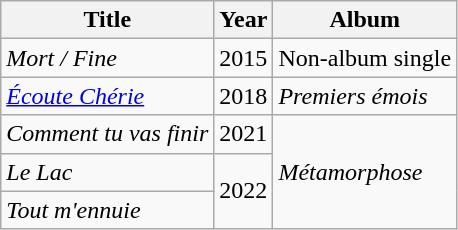<table class="wikitable">
<tr>
<th><strong>Title</strong></th>
<th>Year</th>
<th>Album</th>
</tr>
<tr>
<td><em>Mort / Fine</em></td>
<td>2015</td>
<td>Non-album single</td>
</tr>
<tr>
<td><em><a href='#'>Écoute Chérie</a></em></td>
<td>2018</td>
<td><em>Premiers émois</em></td>
</tr>
<tr>
<td><em>Comment tu vas finir</em></td>
<td>2021</td>
<td rowspan="3"><em>Métamorphose</em></td>
</tr>
<tr>
<td><em>Le Lac</em></td>
<td rowspan="2">2022</td>
</tr>
<tr>
<td><em>Tout m'ennuie</em></td>
</tr>
</table>
